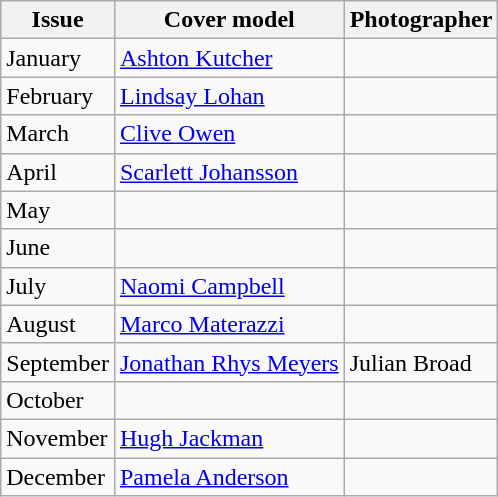<table class="sortable wikitable">
<tr>
<th>Issue</th>
<th>Cover model</th>
<th>Photographer</th>
</tr>
<tr>
<td>January</td>
<td><a href='#'>Ashton Kutcher</a></td>
<td></td>
</tr>
<tr>
<td>February</td>
<td><a href='#'>Lindsay Lohan</a></td>
<td></td>
</tr>
<tr>
<td>March</td>
<td><a href='#'>Clive Owen</a></td>
<td></td>
</tr>
<tr>
<td>April</td>
<td><a href='#'>Scarlett Johansson</a></td>
<td></td>
</tr>
<tr>
<td>May</td>
<td></td>
<td></td>
</tr>
<tr>
<td>June</td>
<td></td>
<td></td>
</tr>
<tr>
<td>July</td>
<td><a href='#'>Naomi Campbell</a></td>
<td></td>
</tr>
<tr>
<td>August</td>
<td><a href='#'>Marco Materazzi</a></td>
<td></td>
</tr>
<tr>
<td>September</td>
<td><a href='#'>Jonathan Rhys Meyers</a></td>
<td>Julian Broad</td>
</tr>
<tr>
<td>October</td>
<td></td>
<td></td>
</tr>
<tr>
<td>November</td>
<td><a href='#'>Hugh Jackman</a></td>
<td></td>
</tr>
<tr>
<td>December</td>
<td><a href='#'>Pamela Anderson</a></td>
<td></td>
</tr>
</table>
